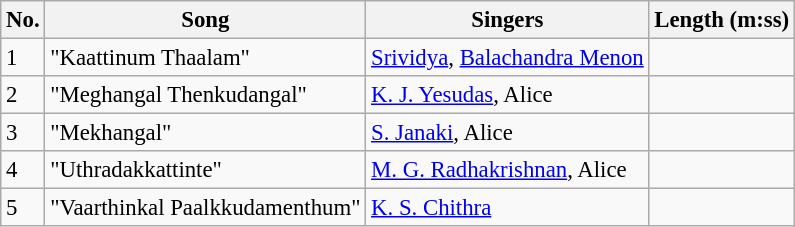<table class="wikitable" style="font-size:95%;">
<tr>
<th>No.</th>
<th>Song</th>
<th>Singers</th>
<th>Length (m:ss)</th>
</tr>
<tr>
<td>1</td>
<td>"Kaattinum Thaalam"</td>
<td><a href='#'>Srividya</a>, <a href='#'>Balachandra Menon</a></td>
<td></td>
</tr>
<tr>
<td>2</td>
<td>"Meghangal Thenkudangal"</td>
<td><a href='#'>K. J. Yesudas</a>, Alice</td>
<td></td>
</tr>
<tr>
<td>3</td>
<td>"Mekhangal"</td>
<td><a href='#'>S. Janaki</a>, Alice</td>
<td></td>
</tr>
<tr>
<td>4</td>
<td>"Uthradakkattinte"</td>
<td><a href='#'>M. G. Radhakrishnan</a>, Alice</td>
<td></td>
</tr>
<tr>
<td>5</td>
<td>"Vaarthinkal Paalkkudamenthum"</td>
<td><a href='#'>K. S. Chithra</a></td>
<td></td>
</tr>
</table>
